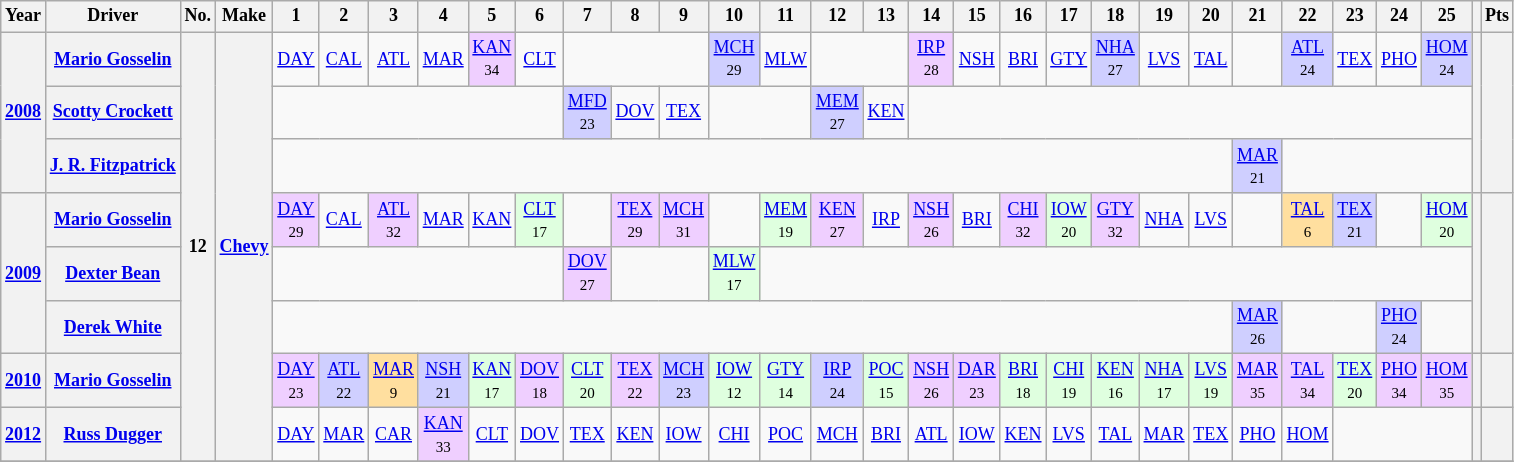<table class="wikitable" style="text-align:center; font-size:75%">
<tr>
<th>Year</th>
<th>Driver</th>
<th>No.</th>
<th>Make</th>
<th>1</th>
<th>2</th>
<th>3</th>
<th>4</th>
<th>5</th>
<th>6</th>
<th>7</th>
<th>8</th>
<th>9</th>
<th>10</th>
<th>11</th>
<th>12</th>
<th>13</th>
<th>14</th>
<th>15</th>
<th>16</th>
<th>17</th>
<th>18</th>
<th>19</th>
<th>20</th>
<th>21</th>
<th>22</th>
<th>23</th>
<th>24</th>
<th>25</th>
<th></th>
<th>Pts</th>
</tr>
<tr>
<th rowspan=3><a href='#'>2008</a></th>
<th><a href='#'>Mario Gosselin</a></th>
<th rowspan=8>12</th>
<th rowspan=8><a href='#'>Chevy</a></th>
<td><a href='#'>DAY</a></td>
<td><a href='#'>CAL</a></td>
<td><a href='#'>ATL</a></td>
<td><a href='#'>MAR</a></td>
<td style="background:#EFCFFF;"><a href='#'>KAN</a><br><small>34</small></td>
<td><a href='#'>CLT</a></td>
<td colspan=3></td>
<td style="background:#CFCFFF;"><a href='#'>MCH</a><br><small>29</small></td>
<td><a href='#'>MLW</a></td>
<td colspan=2></td>
<td style="background:#EFCFFF;"><a href='#'>IRP</a><br><small>28</small></td>
<td><a href='#'>NSH</a></td>
<td><a href='#'>BRI</a></td>
<td><a href='#'>GTY</a></td>
<td style="background:#CFCFFF;"><a href='#'>NHA</a><br><small>27</small></td>
<td><a href='#'>LVS</a></td>
<td><a href='#'>TAL</a></td>
<td></td>
<td style="background:#CFCFFF;"><a href='#'>ATL</a><br><small>24</small></td>
<td><a href='#'>TEX</a></td>
<td><a href='#'>PHO</a></td>
<td style="background:#CFCFFF;"><a href='#'>HOM</a><br><small>24</small></td>
<th rowspan=3></th>
<th rowspan=3></th>
</tr>
<tr>
<th><a href='#'>Scotty Crockett</a></th>
<td colspan=6></td>
<td style="background:#CFCFFF;"><a href='#'>MFD</a><br><small>23</small></td>
<td><a href='#'>DOV</a></td>
<td><a href='#'>TEX</a></td>
<td colspan=2></td>
<td style="background:#CFCFFF;"><a href='#'>MEM</a><br><small>27</small></td>
<td><a href='#'>KEN</a></td>
<td colspan=12></td>
</tr>
<tr>
<th><a href='#'>J. R. Fitzpatrick</a></th>
<td colspan=20></td>
<td style="background:#CFCFFF;"><a href='#'>MAR</a><br><small>21</small></td>
<td colspan=4></td>
</tr>
<tr>
<th rowspan=3><a href='#'>2009</a></th>
<th><a href='#'>Mario Gosselin</a></th>
<td style="background:#EFCFFF;"><a href='#'>DAY</a><br><small>29</small></td>
<td><a href='#'>CAL</a></td>
<td style="background:#EFCFFF;"><a href='#'>ATL</a><br><small>32</small></td>
<td><a href='#'>MAR</a></td>
<td><a href='#'>KAN</a></td>
<td style="background:#DFFFDF;"><a href='#'>CLT</a><br><small>17</small></td>
<td></td>
<td style="background:#EFCFFF;"><a href='#'>TEX</a><br><small>29</small></td>
<td style="background:#EFCFFF;"><a href='#'>MCH</a><br><small>31</small></td>
<td></td>
<td style="background:#DFFFDF;"><a href='#'>MEM</a><br><small>19</small></td>
<td style="background:#EFCFFF;"><a href='#'>KEN</a><br><small>27</small></td>
<td><a href='#'>IRP</a></td>
<td style="background:#EFCFFF;"><a href='#'>NSH</a><br><small>26</small></td>
<td><a href='#'>BRI</a></td>
<td style="background:#EFCFFF;"><a href='#'>CHI</a><br><small>32</small></td>
<td style="background:#DFFFDF;"><a href='#'>IOW</a><br><small>20</small></td>
<td style="background:#EFCFFF;"><a href='#'>GTY</a><br><small>32</small></td>
<td><a href='#'>NHA</a></td>
<td><a href='#'>LVS</a></td>
<td></td>
<td style="background:#FFDF9F;"><a href='#'>TAL</a><br><small>6</small></td>
<td style="background:#CFCFFF;"><a href='#'>TEX</a><br><small>21</small></td>
<td></td>
<td style="background:#DFFFDF;"><a href='#'>HOM</a><br><small>20</small></td>
<th rowspan=3></th>
<th rowspan=3></th>
</tr>
<tr>
<th><a href='#'>Dexter Bean</a></th>
<td colspan=6></td>
<td style="background:#EFCFFF;"><a href='#'>DOV</a><br><small>27</small></td>
<td colspan=2></td>
<td style="background:#DFFFDF;"><a href='#'>MLW</a><br><small>17</small></td>
<td colspan=15></td>
</tr>
<tr>
<th><a href='#'>Derek White</a></th>
<td colspan=20></td>
<td style="background:#CFCFFF;"><a href='#'>MAR</a><br><small>26</small></td>
<td colspan=2></td>
<td style="background:#CFCFFF;"><a href='#'>PHO</a><br><small>24</small></td>
<td></td>
</tr>
<tr>
<th><a href='#'>2010</a></th>
<th><a href='#'>Mario Gosselin</a></th>
<td style="background:#EFCFFF;"><a href='#'>DAY</a><br><small>23</small></td>
<td style="background:#CFCFFF;"><a href='#'>ATL</a><br><small>22</small></td>
<td style="background:#FFDF9F;"><a href='#'>MAR</a><br><small>9</small></td>
<td style="background:#CFCFFF;"><a href='#'>NSH</a><br><small>21</small></td>
<td style="background:#DFFFDF;"><a href='#'>KAN</a><br><small>17</small></td>
<td style="background:#EFCFFF;"><a href='#'>DOV</a><br><small>18</small></td>
<td style="background:#DFFFDF;"><a href='#'>CLT</a><br><small>20</small></td>
<td style="background:#EFCFFF;"><a href='#'>TEX</a><br><small>22</small></td>
<td style="background:#CFCFFF;"><a href='#'>MCH</a><br><small>23</small></td>
<td style="background:#DFFFDF;"><a href='#'>IOW</a><br><small>12</small></td>
<td style="background:#DFFFDF;"><a href='#'>GTY</a><br><small>14</small></td>
<td style="background:#CFCFFF;"><a href='#'>IRP</a><br><small>24</small></td>
<td style="background:#DFFFDF;"><a href='#'>POC</a><br><small>15</small></td>
<td style="background:#EFCFFF;"><a href='#'>NSH</a><br><small>26</small></td>
<td style="background:#EFCFFF;"><a href='#'>DAR</a><br><small>23</small></td>
<td style="background:#DFFFDF;"><a href='#'>BRI</a><br><small>18</small></td>
<td style="background:#DFFFDF;"><a href='#'>CHI</a><br><small>19</small></td>
<td style="background:#DFFFDF;"><a href='#'>KEN</a><br><small>16</small></td>
<td style="background:#DFFFDF;"><a href='#'>NHA</a><br><small>17</small></td>
<td style="background:#DFFFDF;"><a href='#'>LVS</a><br><small>19</small></td>
<td style="background:#EFCFFF;"><a href='#'>MAR</a><br><small>35</small></td>
<td style="background:#EFCFFF;"><a href='#'>TAL</a><br><small>34</small></td>
<td style="background:#DFFFDF;"><a href='#'>TEX</a><br><small>20</small></td>
<td style="background:#EFCFFF;"><a href='#'>PHO</a><br><small>34</small></td>
<td style="background:#EFCFFF;"><a href='#'>HOM</a><br><small>35</small></td>
<th></th>
<th></th>
</tr>
<tr>
<th><a href='#'>2012</a></th>
<th><a href='#'>Russ Dugger</a></th>
<td><a href='#'>DAY</a></td>
<td><a href='#'>MAR</a></td>
<td><a href='#'>CAR</a></td>
<td style="background:#EFCFFF;"><a href='#'>KAN</a><br><small>33</small></td>
<td><a href='#'>CLT</a></td>
<td><a href='#'>DOV</a></td>
<td><a href='#'>TEX</a></td>
<td><a href='#'>KEN</a></td>
<td><a href='#'>IOW</a></td>
<td><a href='#'>CHI</a></td>
<td><a href='#'>POC</a></td>
<td><a href='#'>MCH</a></td>
<td><a href='#'>BRI</a></td>
<td><a href='#'>ATL</a></td>
<td><a href='#'>IOW</a></td>
<td><a href='#'>KEN</a></td>
<td><a href='#'>LVS</a></td>
<td><a href='#'>TAL</a></td>
<td><a href='#'>MAR</a></td>
<td><a href='#'>TEX</a></td>
<td><a href='#'>PHO</a></td>
<td><a href='#'>HOM</a></td>
<td colspan=3></td>
<th></th>
<th></th>
</tr>
<tr>
</tr>
</table>
